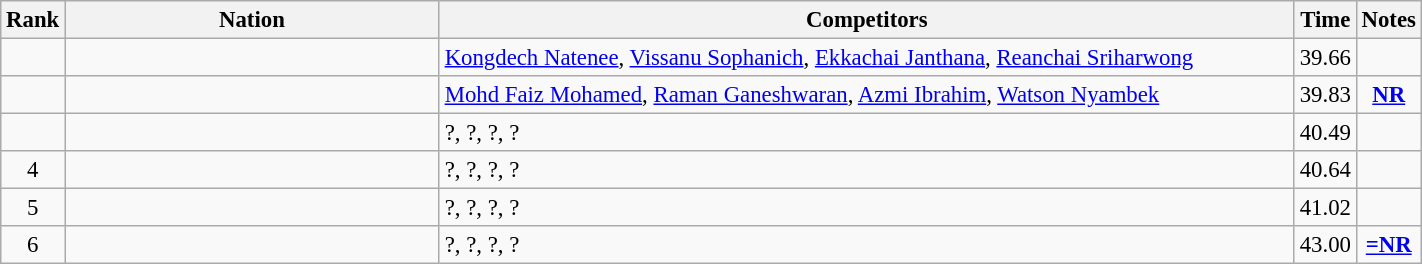<table class="wikitable sortable"  style="width:75%; text-align:center; font-size:95%;">
<tr>
<th width=15>Rank</th>
<th width=300>Nation</th>
<th width=700>Competitors</th>
<th width=15>Time</th>
<th width=15>Notes</th>
</tr>
<tr>
<td></td>
<td align=left></td>
<td align=left><a href='#'>Kongdech Natenee</a>, <a href='#'>Vissanu Sophanich</a>, <a href='#'>Ekkachai Janthana</a>, <a href='#'>Reanchai Sriharwong</a></td>
<td>39.66</td>
<td></td>
</tr>
<tr>
<td></td>
<td align=left></td>
<td align=left><a href='#'>Mohd Faiz Mohamed</a>, <a href='#'>Raman Ganeshwaran</a>, <a href='#'>Azmi Ibrahim</a>, <a href='#'>Watson Nyambek</a></td>
<td>39.83</td>
<td><strong><a href='#'>NR</a></strong></td>
</tr>
<tr>
<td></td>
<td align=left></td>
<td align=left>?, ?, ?, ?</td>
<td>40.49</td>
<td></td>
</tr>
<tr>
<td>4</td>
<td align=left></td>
<td align=left>?, ?, ?, ?</td>
<td>40.64</td>
<td></td>
</tr>
<tr>
<td>5</td>
<td align=left></td>
<td align=left>?, ?, ?, ?</td>
<td>41.02</td>
<td></td>
</tr>
<tr>
<td>6</td>
<td align=left></td>
<td align=left>?, ?, ?, ?</td>
<td>43.00</td>
<td><strong><a href='#'>=NR</a></strong></td>
</tr>
</table>
